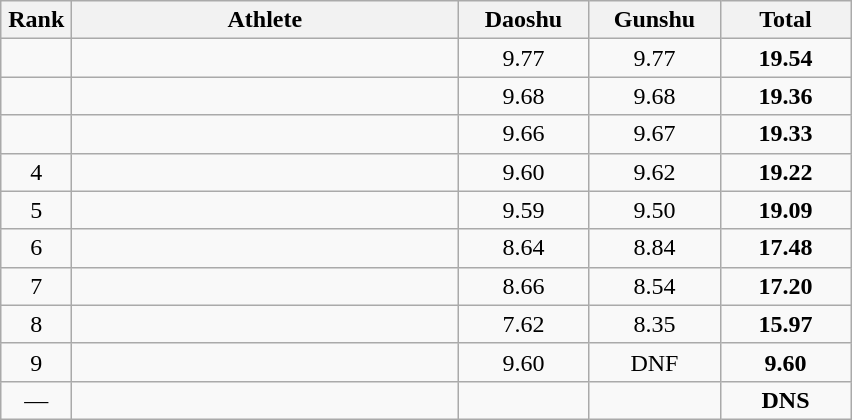<table class=wikitable style="text-align:center">
<tr>
<th width=40>Rank</th>
<th width=250>Athlete</th>
<th width=80>Daoshu</th>
<th width=80>Gunshu</th>
<th width=80>Total</th>
</tr>
<tr>
<td></td>
<td align=left></td>
<td>9.77</td>
<td>9.77</td>
<td><strong>19.54</strong></td>
</tr>
<tr>
<td></td>
<td align=left></td>
<td>9.68</td>
<td>9.68</td>
<td><strong>19.36</strong></td>
</tr>
<tr>
<td></td>
<td align=left></td>
<td>9.66</td>
<td>9.67</td>
<td><strong>19.33</strong></td>
</tr>
<tr>
<td>4</td>
<td align=left></td>
<td>9.60</td>
<td>9.62</td>
<td><strong>19.22</strong></td>
</tr>
<tr>
<td>5</td>
<td align=left></td>
<td>9.59</td>
<td>9.50</td>
<td><strong>19.09</strong></td>
</tr>
<tr>
<td>6</td>
<td align=left></td>
<td>8.64</td>
<td>8.84</td>
<td><strong>17.48</strong></td>
</tr>
<tr>
<td>7</td>
<td align=left></td>
<td>8.66</td>
<td>8.54</td>
<td><strong>17.20</strong></td>
</tr>
<tr>
<td>8</td>
<td align=left></td>
<td>7.62</td>
<td>8.35</td>
<td><strong>15.97</strong></td>
</tr>
<tr>
<td>9</td>
<td align=left></td>
<td>9.60</td>
<td>DNF</td>
<td><strong>9.60</strong></td>
</tr>
<tr>
<td>—</td>
<td align=left></td>
<td></td>
<td></td>
<td><strong>DNS</strong></td>
</tr>
</table>
